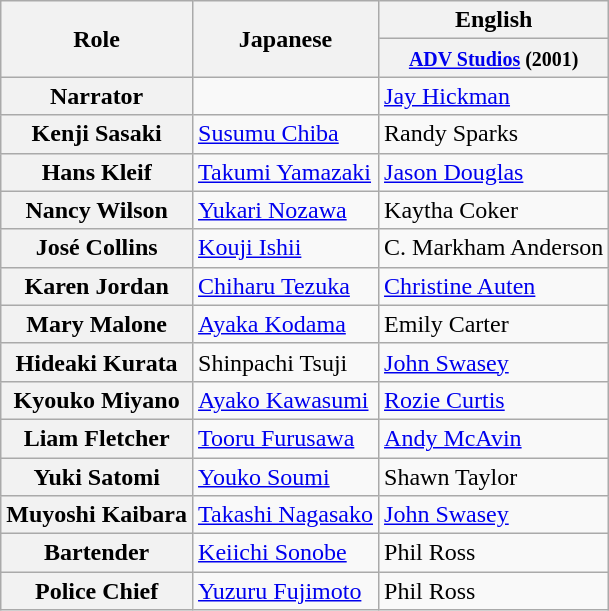<table class="wikitable mw-collapsible">
<tr>
<th rowspan="2">Role</th>
<th rowspan="2">Japanese</th>
<th>English</th>
</tr>
<tr>
<th><small><a href='#'>ADV Studios</a> (2001)</small></th>
</tr>
<tr>
<th>Narrator</th>
<td></td>
<td><a href='#'>Jay Hickman</a></td>
</tr>
<tr>
<th>Kenji Sasaki</th>
<td><a href='#'>Susumu Chiba</a></td>
<td>Randy Sparks</td>
</tr>
<tr>
<th>Hans Kleif</th>
<td><a href='#'>Takumi Yamazaki</a></td>
<td><a href='#'>Jason Douglas</a></td>
</tr>
<tr>
<th>Nancy Wilson</th>
<td><a href='#'>Yukari Nozawa</a></td>
<td>Kaytha Coker</td>
</tr>
<tr>
<th>José Collins</th>
<td><a href='#'>Kouji Ishii</a></td>
<td>C. Markham Anderson</td>
</tr>
<tr>
<th>Karen Jordan</th>
<td><a href='#'>Chiharu Tezuka</a></td>
<td><a href='#'>Christine Auten</a></td>
</tr>
<tr>
<th>Mary Malone</th>
<td><a href='#'>Ayaka Kodama</a></td>
<td>Emily Carter</td>
</tr>
<tr>
<th>Hideaki Kurata</th>
<td>Shinpachi Tsuji</td>
<td><a href='#'>John Swasey</a></td>
</tr>
<tr>
<th>Kyouko Miyano</th>
<td><a href='#'>Ayako Kawasumi</a></td>
<td><a href='#'>Rozie Curtis</a></td>
</tr>
<tr>
<th>Liam Fletcher</th>
<td><a href='#'>Tooru Furusawa</a></td>
<td><a href='#'>Andy McAvin</a></td>
</tr>
<tr>
<th>Yuki Satomi</th>
<td><a href='#'>Youko Soumi</a></td>
<td>Shawn Taylor</td>
</tr>
<tr>
<th>Muyoshi Kaibara</th>
<td><a href='#'>Takashi Nagasako</a></td>
<td><a href='#'>John Swasey</a></td>
</tr>
<tr>
<th>Bartender</th>
<td><a href='#'>Keiichi Sonobe</a></td>
<td>Phil Ross</td>
</tr>
<tr>
<th>Police Chief</th>
<td><a href='#'>Yuzuru Fujimoto</a></td>
<td>Phil Ross</td>
</tr>
</table>
